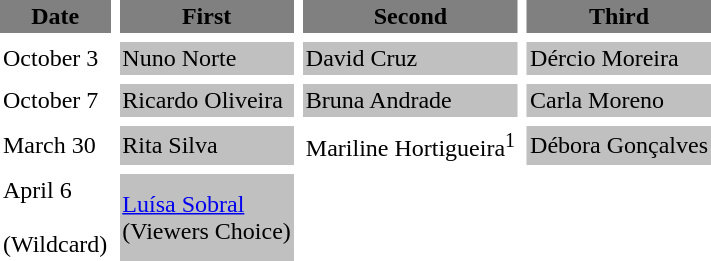<table cellpadding=2 cellspacing=6>
<tr bgcolor=#808080>
<th>Date</th>
<th>First</th>
<th>Second</th>
<th>Third</th>
</tr>
<tr>
<td>October 3</td>
<td bgcolor="#C0C0C0">Nuno Norte</td>
<td bgcolor="#C0C0C0">David Cruz</td>
<td bgcolor="#C0C0C0">Dércio Moreira</td>
</tr>
<tr>
<td>October 7</td>
<td bgcolor="#C0C0C0">Ricardo Oliveira</td>
<td bgcolor="#C0C0C0">Bruna Andrade</td>
<td bgcolor="#C0C0C0">Carla Moreno</td>
</tr>
<tr>
<td>March 30</td>
<td bgcolor="#C0C0C0">Rita Silva</td>
<td>Mariline Hortigueira<sup>1</sup></td>
<td bgcolor="#C0C0C0">Débora Gonçalves</td>
</tr>
<tr>
<td>April 6<br><br>(Wildcard)</td>
<td bgcolor="#C0C0C0"><a href='#'>Luísa Sobral</a><br>(Viewers Choice)</td>
<td></td>
<td></td>
</tr>
</table>
